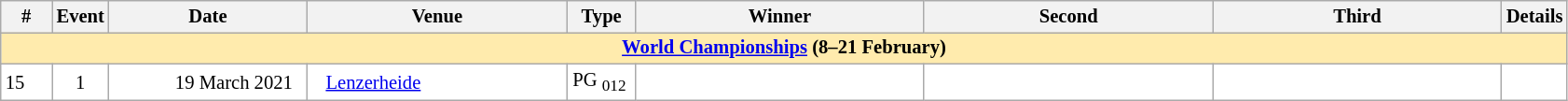<table class="wikitable plainrowheaders" style="background:#fff; font-size:86%; line-height:16px; border:grey solid 1px; border-collapse:collapse;">
<tr>
<th style="width:30px;">#</th>
<th style="width:33px;">Event</th>
<th style="width:135px;">Date</th>
<th style="width:180px;">Venue</th>
<th style="width:42px;">Type</th>
<th style="width:200px;">Winner</th>
<th style="width:200px;">Second</th>
<th style="width:200px;">Third</th>
<th style="width:10px;">Details</th>
</tr>
<tr style="background:#FFEBAD">
<td colspan="9" style="text-align:center;"><strong><a href='#'>World Championships</a> (8–21 February)</strong></td>
</tr>
<tr>
<td>15</td>
<td align="center">1</td>
<td align="right">19 March 2021  </td>
<td>   <a href='#'>Lenzerheide</a></td>
<td align=right>PG <sub>012</sub> </td>
<td style="vertical-align: top;"></td>
<td style="vertical-align: top;"></td>
<td style="vertical-align: top;"></td>
<td></td>
</tr>
</table>
